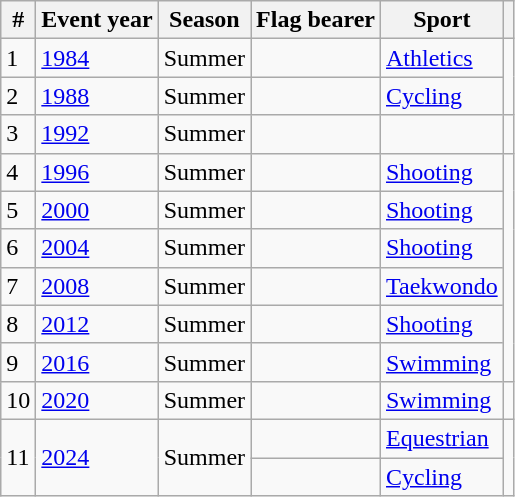<table class="wikitable sortable">
<tr>
<th>#</th>
<th>Event year</th>
<th>Season</th>
<th>Flag bearer</th>
<th>Sport</th>
<th></th>
</tr>
<tr>
<td>1</td>
<td><a href='#'>1984</a></td>
<td>Summer</td>
<td></td>
<td><a href='#'>Athletics</a></td>
<td rowspan=2></td>
</tr>
<tr>
<td>2</td>
<td><a href='#'>1988</a></td>
<td>Summer</td>
<td></td>
<td><a href='#'>Cycling</a></td>
</tr>
<tr>
<td>3</td>
<td><a href='#'>1992</a></td>
<td>Summer</td>
<td></td>
<td></td>
<td></td>
</tr>
<tr>
<td>4</td>
<td><a href='#'>1996</a></td>
<td>Summer</td>
<td></td>
<td><a href='#'>Shooting</a></td>
<td rowspan=6></td>
</tr>
<tr>
<td>5</td>
<td><a href='#'>2000</a></td>
<td>Summer</td>
<td></td>
<td><a href='#'>Shooting</a></td>
</tr>
<tr>
<td>6</td>
<td><a href='#'>2004</a></td>
<td>Summer</td>
<td></td>
<td><a href='#'>Shooting</a></td>
</tr>
<tr>
<td>7</td>
<td><a href='#'>2008</a></td>
<td>Summer</td>
<td></td>
<td><a href='#'>Taekwondo</a></td>
</tr>
<tr>
<td>8</td>
<td><a href='#'>2012</a></td>
<td>Summer</td>
<td></td>
<td><a href='#'>Shooting</a></td>
</tr>
<tr>
<td>9</td>
<td><a href='#'>2016</a></td>
<td>Summer</td>
<td></td>
<td><a href='#'>Swimming</a></td>
</tr>
<tr>
<td>10</td>
<td><a href='#'>2020</a></td>
<td>Summer</td>
<td></td>
<td><a href='#'>Swimming</a></td>
<td></td>
</tr>
<tr>
<td rowspan=2>11</td>
<td rowspan=2><a href='#'>2024</a></td>
<td rowspan=2>Summer</td>
<td></td>
<td><a href='#'>Equestrian</a></td>
<td rowspan=2></td>
</tr>
<tr>
<td></td>
<td><a href='#'>Cycling</a></td>
</tr>
</table>
